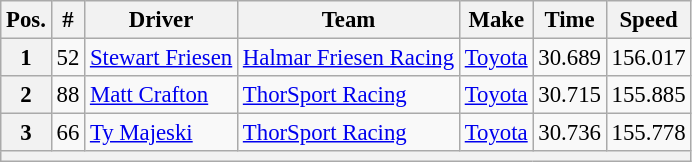<table class="wikitable" style="font-size:95%">
<tr>
<th>Pos.</th>
<th>#</th>
<th>Driver</th>
<th>Team</th>
<th>Make</th>
<th>Time</th>
<th>Speed</th>
</tr>
<tr>
<th>1</th>
<td>52</td>
<td><a href='#'>Stewart Friesen</a></td>
<td><a href='#'>Halmar Friesen Racing</a></td>
<td><a href='#'>Toyota</a></td>
<td>30.689</td>
<td>156.017</td>
</tr>
<tr>
<th>2</th>
<td>88</td>
<td><a href='#'>Matt Crafton</a></td>
<td><a href='#'>ThorSport Racing</a></td>
<td><a href='#'>Toyota</a></td>
<td>30.715</td>
<td>155.885</td>
</tr>
<tr>
<th>3</th>
<td>66</td>
<td><a href='#'>Ty Majeski</a></td>
<td><a href='#'>ThorSport Racing</a></td>
<td><a href='#'>Toyota</a></td>
<td>30.736</td>
<td>155.778</td>
</tr>
<tr>
<th colspan="7"></th>
</tr>
</table>
